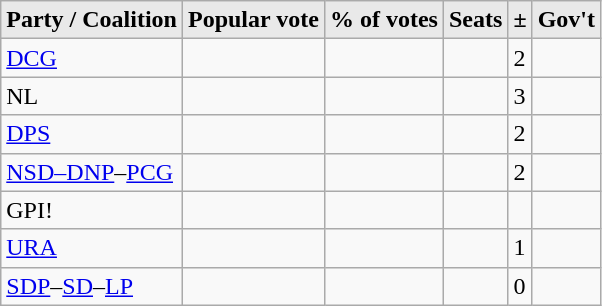<table class="wikitable">
<tr>
<th style="background-color:#E9E9E9">Party / Coalition</th>
<th style="background-color:#E9E9E9">Popular vote</th>
<th style="background-color:#E9E9E9">% of votes</th>
<th style="background-color:#E9E9E9">Seats</th>
<th style="background-color:#E9E9E9">±</th>
<th style="background-color:#E9E9E9">Gov't</th>
</tr>
<tr>
<td><a href='#'>DCG</a></td>
<td></td>
<td></td>
<td></td>
<td>2</td>
<td></td>
</tr>
<tr>
<td>NL</td>
<td></td>
<td></td>
<td></td>
<td>3</td>
<td></td>
</tr>
<tr>
<td><a href='#'>DPS</a></td>
<td></td>
<td></td>
<td></td>
<td>2</td>
<td></td>
</tr>
<tr>
<td><a href='#'>NSD–DNP</a>–<a href='#'>PCG</a></td>
<td></td>
<td></td>
<td></td>
<td>2</td>
<td></td>
</tr>
<tr>
<td>GPI!</td>
<td></td>
<td></td>
<td></td>
<td></td>
<td></td>
</tr>
<tr>
<td><a href='#'>URA</a></td>
<td></td>
<td></td>
<td></td>
<td>1</td>
<td></td>
</tr>
<tr>
<td><a href='#'>SDP</a>–<a href='#'>SD</a>–<a href='#'>LP</a></td>
<td></td>
<td></td>
<td></td>
<td>0</td>
<td></td>
</tr>
</table>
